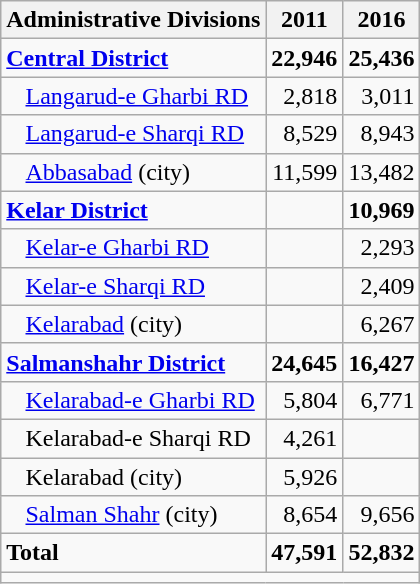<table class="wikitable">
<tr>
<th>Administrative Divisions</th>
<th>2011</th>
<th>2016</th>
</tr>
<tr>
<td><strong><a href='#'>Central District</a></strong></td>
<td style="text-align: right;"><strong>22,946</strong></td>
<td style="text-align: right;"><strong>25,436</strong></td>
</tr>
<tr>
<td style="padding-left: 1em;"><a href='#'>Langarud-e Gharbi RD</a></td>
<td style="text-align: right;">2,818</td>
<td style="text-align: right;">3,011</td>
</tr>
<tr>
<td style="padding-left: 1em;"><a href='#'>Langarud-e Sharqi RD</a></td>
<td style="text-align: right;">8,529</td>
<td style="text-align: right;">8,943</td>
</tr>
<tr>
<td style="padding-left: 1em;"><a href='#'>Abbasabad</a> (city)</td>
<td style="text-align: right;">11,599</td>
<td style="text-align: right;">13,482</td>
</tr>
<tr>
<td><strong><a href='#'>Kelar District</a></strong></td>
<td style="text-align: right;"></td>
<td style="text-align: right;"><strong>10,969</strong></td>
</tr>
<tr>
<td style="padding-left: 1em;"><a href='#'>Kelar-e Gharbi RD</a></td>
<td style="text-align: right;"></td>
<td style="text-align: right;">2,293</td>
</tr>
<tr>
<td style="padding-left: 1em;"><a href='#'>Kelar-e Sharqi RD</a></td>
<td style="text-align: right;"></td>
<td style="text-align: right;">2,409</td>
</tr>
<tr>
<td style="padding-left: 1em;"><a href='#'>Kelarabad</a> (city)</td>
<td style="text-align: right;"></td>
<td style="text-align: right;">6,267</td>
</tr>
<tr>
<td><strong><a href='#'>Salmanshahr District</a></strong></td>
<td style="text-align: right;"><strong>24,645</strong></td>
<td style="text-align: right;"><strong>16,427</strong></td>
</tr>
<tr>
<td style="padding-left: 1em;"><a href='#'>Kelarabad-e Gharbi RD</a></td>
<td style="text-align: right;">5,804</td>
<td style="text-align: right;">6,771</td>
</tr>
<tr>
<td style="padding-left: 1em;">Kelarabad-e Sharqi RD</td>
<td style="text-align: right;">4,261</td>
<td style="text-align: right;"></td>
</tr>
<tr>
<td style="padding-left: 1em;">Kelarabad (city)</td>
<td style="text-align: right;">5,926</td>
<td style="text-align: right;"></td>
</tr>
<tr>
<td style="padding-left: 1em;"><a href='#'>Salman Shahr</a> (city)</td>
<td style="text-align: right;">8,654</td>
<td style="text-align: right;">9,656</td>
</tr>
<tr>
<td><strong>Total</strong></td>
<td style="text-align: right;"><strong>47,591</strong></td>
<td style="text-align: right;"><strong>52,832</strong></td>
</tr>
<tr>
<td colspan=3></td>
</tr>
</table>
